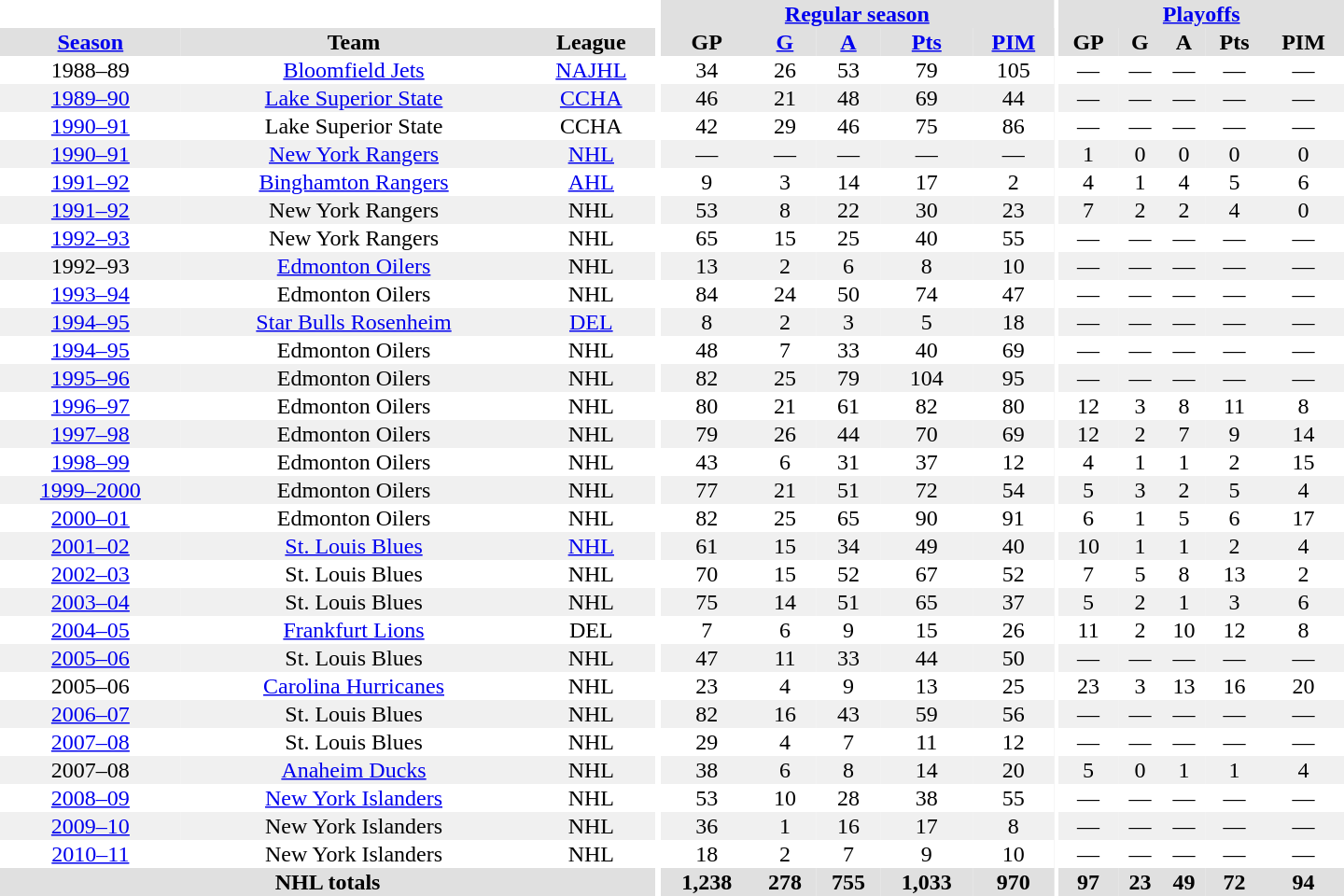<table border="0" cellpadding="1" cellspacing="0" style="text-align:center; width:60em">
<tr bgcolor="#e0e0e0">
<th colspan="3" bgcolor="#ffffff"></th>
<th rowspan="99" bgcolor="#ffffff"></th>
<th colspan="5"><a href='#'>Regular season</a></th>
<th rowspan="99" bgcolor="#ffffff"></th>
<th colspan="5"><a href='#'>Playoffs</a></th>
</tr>
<tr bgcolor="#e0e0e0">
<th><a href='#'>Season</a></th>
<th>Team</th>
<th>League</th>
<th>GP</th>
<th><a href='#'>G</a></th>
<th><a href='#'>A</a></th>
<th><a href='#'>Pts</a></th>
<th><a href='#'>PIM</a></th>
<th>GP</th>
<th>G</th>
<th>A</th>
<th>Pts</th>
<th>PIM</th>
</tr>
<tr>
<td>1988–89</td>
<td><a href='#'>Bloomfield Jets</a></td>
<td><a href='#'>NAJHL</a></td>
<td>34</td>
<td>26</td>
<td>53</td>
<td>79</td>
<td>105</td>
<td>—</td>
<td>—</td>
<td>—</td>
<td>—</td>
<td>—</td>
</tr>
<tr bgcolor="#f0f0f0">
<td><a href='#'>1989–90</a></td>
<td><a href='#'>Lake Superior State</a></td>
<td><a href='#'>CCHA</a></td>
<td>46</td>
<td>21</td>
<td>48</td>
<td>69</td>
<td>44</td>
<td>—</td>
<td>—</td>
<td>—</td>
<td>—</td>
<td>—</td>
</tr>
<tr>
<td><a href='#'>1990–91</a></td>
<td>Lake Superior State</td>
<td>CCHA</td>
<td>42</td>
<td>29</td>
<td>46</td>
<td>75</td>
<td>86</td>
<td>—</td>
<td>—</td>
<td>—</td>
<td>—</td>
<td>—</td>
</tr>
<tr bgcolor="#f0f0f0">
<td><a href='#'>1990–91</a></td>
<td><a href='#'>New York Rangers</a></td>
<td><a href='#'>NHL</a></td>
<td>—</td>
<td>—</td>
<td>—</td>
<td>—</td>
<td>—</td>
<td>1</td>
<td>0</td>
<td>0</td>
<td>0</td>
<td>0</td>
</tr>
<tr>
<td><a href='#'>1991–92</a></td>
<td><a href='#'>Binghamton Rangers</a></td>
<td><a href='#'>AHL</a></td>
<td>9</td>
<td>3</td>
<td>14</td>
<td>17</td>
<td>2</td>
<td>4</td>
<td>1</td>
<td>4</td>
<td>5</td>
<td>6</td>
</tr>
<tr bgcolor="#f0f0f0">
<td><a href='#'>1991–92</a></td>
<td>New York Rangers</td>
<td>NHL</td>
<td>53</td>
<td>8</td>
<td>22</td>
<td>30</td>
<td>23</td>
<td>7</td>
<td>2</td>
<td>2</td>
<td>4</td>
<td>0</td>
</tr>
<tr>
<td><a href='#'>1992–93</a></td>
<td>New York Rangers</td>
<td>NHL</td>
<td>65</td>
<td>15</td>
<td>25</td>
<td>40</td>
<td>55</td>
<td>—</td>
<td>—</td>
<td>—</td>
<td>—</td>
<td>—</td>
</tr>
<tr bgcolor="#f0f0f0">
<td>1992–93</td>
<td><a href='#'>Edmonton Oilers</a></td>
<td>NHL</td>
<td>13</td>
<td>2</td>
<td>6</td>
<td>8</td>
<td>10</td>
<td>—</td>
<td>—</td>
<td>—</td>
<td>—</td>
<td>—</td>
</tr>
<tr>
<td><a href='#'>1993–94</a></td>
<td>Edmonton Oilers</td>
<td>NHL</td>
<td>84</td>
<td>24</td>
<td>50</td>
<td>74</td>
<td>47</td>
<td>—</td>
<td>—</td>
<td>—</td>
<td>—</td>
<td>—</td>
</tr>
<tr bgcolor="#f0f0f0">
<td><a href='#'>1994–95</a></td>
<td><a href='#'>Star Bulls Rosenheim</a></td>
<td><a href='#'>DEL</a></td>
<td>8</td>
<td>2</td>
<td>3</td>
<td>5</td>
<td>18</td>
<td>—</td>
<td>—</td>
<td>—</td>
<td>—</td>
<td>—</td>
</tr>
<tr>
<td><a href='#'>1994–95</a></td>
<td>Edmonton Oilers</td>
<td>NHL</td>
<td>48</td>
<td>7</td>
<td>33</td>
<td>40</td>
<td>69</td>
<td>—</td>
<td>—</td>
<td>—</td>
<td>—</td>
<td>—</td>
</tr>
<tr bgcolor="#f0f0f0">
<td><a href='#'>1995–96</a></td>
<td>Edmonton Oilers</td>
<td>NHL</td>
<td>82</td>
<td>25</td>
<td>79</td>
<td>104</td>
<td>95</td>
<td>—</td>
<td>—</td>
<td>—</td>
<td>—</td>
<td>—</td>
</tr>
<tr>
<td><a href='#'>1996–97</a></td>
<td>Edmonton Oilers</td>
<td>NHL</td>
<td>80</td>
<td>21</td>
<td>61</td>
<td>82</td>
<td>80</td>
<td>12</td>
<td>3</td>
<td>8</td>
<td>11</td>
<td>8</td>
</tr>
<tr bgcolor="#f0f0f0">
<td><a href='#'>1997–98</a></td>
<td>Edmonton Oilers</td>
<td>NHL</td>
<td>79</td>
<td>26</td>
<td>44</td>
<td>70</td>
<td>69</td>
<td>12</td>
<td>2</td>
<td>7</td>
<td>9</td>
<td>14</td>
</tr>
<tr>
<td><a href='#'>1998–99</a></td>
<td>Edmonton Oilers</td>
<td>NHL</td>
<td>43</td>
<td>6</td>
<td>31</td>
<td>37</td>
<td>12</td>
<td>4</td>
<td>1</td>
<td>1</td>
<td>2</td>
<td>15</td>
</tr>
<tr bgcolor="#f0f0f0">
<td><a href='#'>1999–2000</a></td>
<td>Edmonton Oilers</td>
<td>NHL</td>
<td>77</td>
<td>21</td>
<td>51</td>
<td>72</td>
<td>54</td>
<td>5</td>
<td>3</td>
<td>2</td>
<td>5</td>
<td>4</td>
</tr>
<tr>
<td><a href='#'>2000–01</a></td>
<td>Edmonton Oilers</td>
<td>NHL</td>
<td>82</td>
<td>25</td>
<td>65</td>
<td>90</td>
<td>91</td>
<td>6</td>
<td>1</td>
<td>5</td>
<td>6</td>
<td>17</td>
</tr>
<tr bgcolor="#f0f0f0">
<td><a href='#'>2001–02</a></td>
<td><a href='#'>St. Louis Blues</a></td>
<td><a href='#'>NHL</a></td>
<td>61</td>
<td>15</td>
<td>34</td>
<td>49</td>
<td>40</td>
<td>10</td>
<td>1</td>
<td>1</td>
<td>2</td>
<td>4</td>
</tr>
<tr>
<td><a href='#'>2002–03</a></td>
<td>St. Louis Blues</td>
<td>NHL</td>
<td>70</td>
<td>15</td>
<td>52</td>
<td>67</td>
<td>52</td>
<td>7</td>
<td>5</td>
<td>8</td>
<td>13</td>
<td>2</td>
</tr>
<tr bgcolor="#f0f0f0">
<td><a href='#'>2003–04</a></td>
<td>St. Louis Blues</td>
<td>NHL</td>
<td>75</td>
<td>14</td>
<td>51</td>
<td>65</td>
<td>37</td>
<td>5</td>
<td>2</td>
<td>1</td>
<td>3</td>
<td>6</td>
</tr>
<tr>
<td><a href='#'>2004–05</a></td>
<td><a href='#'>Frankfurt Lions</a></td>
<td>DEL</td>
<td>7</td>
<td>6</td>
<td>9</td>
<td>15</td>
<td>26</td>
<td>11</td>
<td>2</td>
<td>10</td>
<td>12</td>
<td>8</td>
</tr>
<tr bgcolor="#f0f0f0">
<td><a href='#'>2005–06</a></td>
<td>St. Louis Blues</td>
<td>NHL</td>
<td>47</td>
<td>11</td>
<td>33</td>
<td>44</td>
<td>50</td>
<td>—</td>
<td>—</td>
<td>—</td>
<td>—</td>
<td>—</td>
</tr>
<tr>
<td>2005–06</td>
<td><a href='#'>Carolina Hurricanes</a></td>
<td>NHL</td>
<td>23</td>
<td>4</td>
<td>9</td>
<td>13</td>
<td>25</td>
<td>23</td>
<td>3</td>
<td>13</td>
<td>16</td>
<td>20</td>
</tr>
<tr bgcolor="#f0f0f0">
<td><a href='#'>2006–07</a></td>
<td>St. Louis Blues</td>
<td>NHL</td>
<td>82</td>
<td>16</td>
<td>43</td>
<td>59</td>
<td>56</td>
<td>—</td>
<td>—</td>
<td>—</td>
<td>—</td>
<td>—</td>
</tr>
<tr>
<td><a href='#'>2007–08</a></td>
<td>St. Louis Blues</td>
<td>NHL</td>
<td>29</td>
<td>4</td>
<td>7</td>
<td>11</td>
<td>12</td>
<td>—</td>
<td>—</td>
<td>—</td>
<td>—</td>
<td>—</td>
</tr>
<tr bgcolor="#f0f0f0">
<td>2007–08</td>
<td><a href='#'>Anaheim Ducks</a></td>
<td>NHL</td>
<td>38</td>
<td>6</td>
<td>8</td>
<td>14</td>
<td>20</td>
<td>5</td>
<td>0</td>
<td>1</td>
<td>1</td>
<td>4</td>
</tr>
<tr>
<td><a href='#'>2008–09</a></td>
<td><a href='#'>New York Islanders</a></td>
<td>NHL</td>
<td>53</td>
<td>10</td>
<td>28</td>
<td>38</td>
<td>55</td>
<td>—</td>
<td>—</td>
<td>—</td>
<td>—</td>
<td>—</td>
</tr>
<tr bgcolor="#f0f0f0">
<td><a href='#'>2009–10</a></td>
<td>New York Islanders</td>
<td>NHL</td>
<td>36</td>
<td>1</td>
<td>16</td>
<td>17</td>
<td>8</td>
<td>—</td>
<td>—</td>
<td>—</td>
<td>—</td>
<td>—</td>
</tr>
<tr>
<td><a href='#'>2010–11</a></td>
<td>New York Islanders</td>
<td>NHL</td>
<td>18</td>
<td>2</td>
<td>7</td>
<td>9</td>
<td>10</td>
<td>—</td>
<td>—</td>
<td>—</td>
<td>—</td>
<td>—</td>
</tr>
<tr>
</tr>
<tr bgcolor="#e0e0e0">
<th colspan="3">NHL totals</th>
<th>1,238</th>
<th>278</th>
<th>755</th>
<th>1,033</th>
<th>970</th>
<th>97</th>
<th>23</th>
<th>49</th>
<th>72</th>
<th>94</th>
</tr>
</table>
